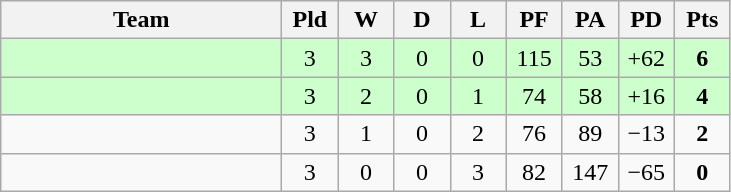<table class=wikitable style="text-align:center">
<tr>
<th width=180>Team</th>
<th width=30>Pld</th>
<th width=30>W</th>
<th width=30>D</th>
<th width=30>L</th>
<th width=30>PF</th>
<th width=30>PA</th>
<th width=30>PD</th>
<th width=30>Pts</th>
</tr>
<tr bgcolor="ccffcc">
<td style="text-align:left"></td>
<td>3</td>
<td>3</td>
<td>0</td>
<td>0</td>
<td>115</td>
<td>53</td>
<td>+62</td>
<td><strong>6</strong></td>
</tr>
<tr bgcolor="ccffcc">
<td style="text-align:left"></td>
<td>3</td>
<td>2</td>
<td>0</td>
<td>1</td>
<td>74</td>
<td>58</td>
<td>+16</td>
<td><strong>4</strong></td>
</tr>
<tr>
<td style="text-align:left"></td>
<td>3</td>
<td>1</td>
<td>0</td>
<td>2</td>
<td>76</td>
<td>89</td>
<td>−13</td>
<td><strong>2</strong></td>
</tr>
<tr>
<td style="text-align:left"></td>
<td>3</td>
<td>0</td>
<td>0</td>
<td>3</td>
<td>82</td>
<td>147</td>
<td>−65</td>
<td><strong>0</strong></td>
</tr>
</table>
